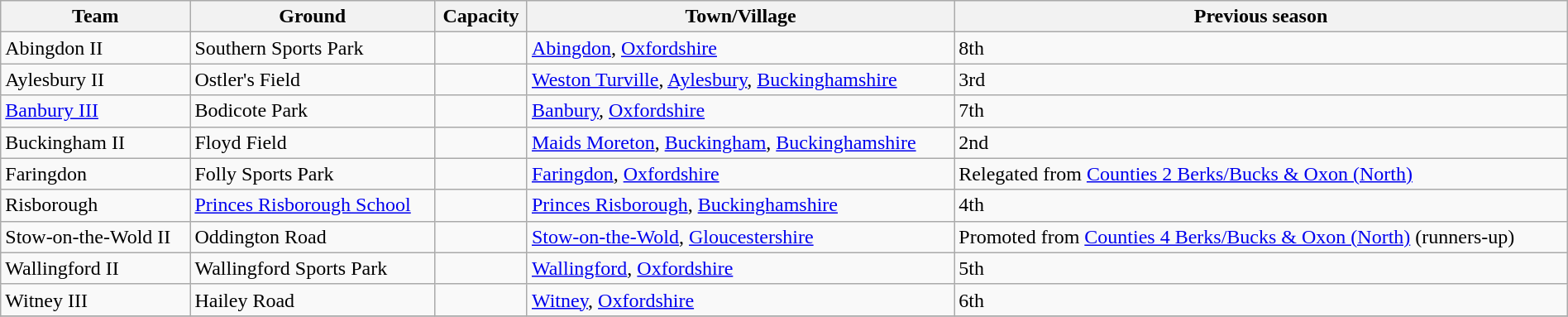<table class="wikitable sortable" width=100%>
<tr>
<th>Team</th>
<th>Ground</th>
<th>Capacity</th>
<th>Town/Village</th>
<th>Previous season</th>
</tr>
<tr>
<td>Abingdon II</td>
<td>Southern Sports Park</td>
<td></td>
<td><a href='#'>Abingdon</a>, <a href='#'>Oxfordshire</a></td>
<td>8th</td>
</tr>
<tr>
<td>Aylesbury II</td>
<td>Ostler's Field</td>
<td></td>
<td><a href='#'>Weston Turville</a>, <a href='#'>Aylesbury</a>, <a href='#'>Buckinghamshire</a></td>
<td>3rd</td>
</tr>
<tr>
<td><a href='#'>Banbury III</a></td>
<td>Bodicote Park</td>
<td></td>
<td><a href='#'>Banbury</a>, <a href='#'>Oxfordshire</a></td>
<td>7th</td>
</tr>
<tr>
<td>Buckingham II</td>
<td>Floyd Field</td>
<td></td>
<td><a href='#'>Maids Moreton</a>, <a href='#'>Buckingham</a>, <a href='#'>Buckinghamshire</a></td>
<td>2nd</td>
</tr>
<tr>
<td>Faringdon</td>
<td>Folly Sports Park</td>
<td></td>
<td><a href='#'>Faringdon</a>, <a href='#'>Oxfordshire</a></td>
<td>Relegated from <a href='#'>Counties 2 Berks/Bucks & Oxon (North)</a></td>
</tr>
<tr>
<td>Risborough</td>
<td><a href='#'>Princes Risborough School</a></td>
<td></td>
<td><a href='#'>Princes Risborough</a>, <a href='#'>Buckinghamshire</a></td>
<td>4th</td>
</tr>
<tr>
<td>Stow-on-the-Wold II</td>
<td>Oddington Road</td>
<td></td>
<td><a href='#'>Stow-on-the-Wold</a>, <a href='#'>Gloucestershire</a></td>
<td>Promoted from <a href='#'>Counties 4 Berks/Bucks & Oxon (North)</a> (runners-up)</td>
</tr>
<tr>
<td>Wallingford II</td>
<td>Wallingford Sports Park</td>
<td></td>
<td><a href='#'>Wallingford</a>, <a href='#'>Oxfordshire</a></td>
<td>5th</td>
</tr>
<tr>
<td>Witney III</td>
<td>Hailey Road</td>
<td></td>
<td><a href='#'>Witney</a>, <a href='#'>Oxfordshire</a></td>
<td>6th</td>
</tr>
<tr>
</tr>
</table>
